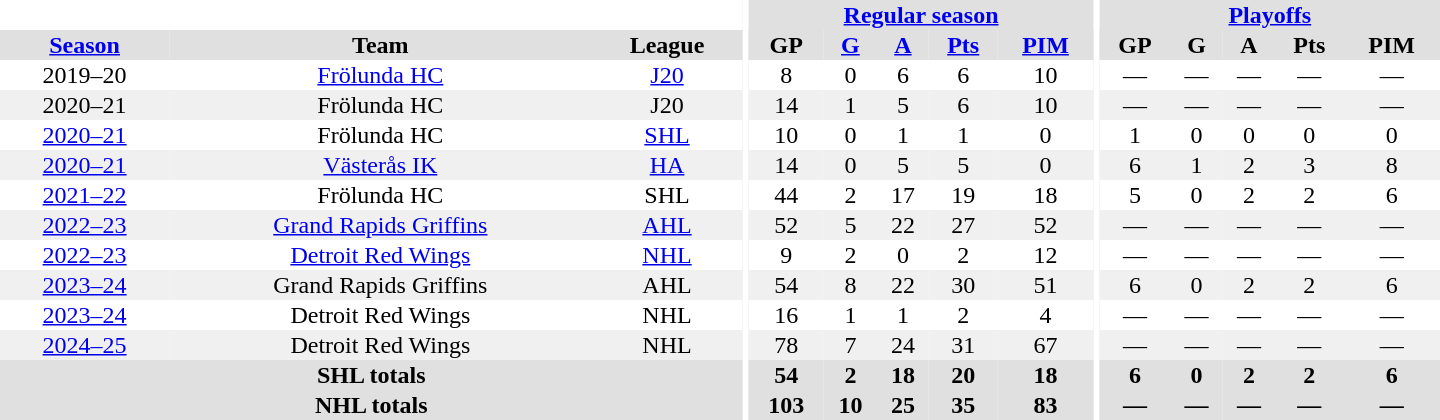<table border="0" cellpadding="1" cellspacing="0" style="text-align:center; width:60em;">
<tr bgcolor="#e0e0e0">
<th colspan="3" bgcolor="#ffffff"></th>
<th rowspan="99" bgcolor="#ffffff"></th>
<th colspan="5"><a href='#'>Regular season</a></th>
<th rowspan="99" bgcolor="#ffffff"></th>
<th colspan="5"><a href='#'>Playoffs</a></th>
</tr>
<tr bgcolor="#e0e0e0">
<th><a href='#'>Season</a></th>
<th>Team</th>
<th>League</th>
<th>GP</th>
<th><a href='#'>G</a></th>
<th><a href='#'>A</a></th>
<th><a href='#'>Pts</a></th>
<th><a href='#'>PIM</a></th>
<th>GP</th>
<th>G</th>
<th>A</th>
<th>Pts</th>
<th>PIM</th>
</tr>
<tr>
<td>2019–20</td>
<td><a href='#'>Frölunda HC</a></td>
<td><a href='#'>J20</a></td>
<td>8</td>
<td>0</td>
<td>6</td>
<td>6</td>
<td>10</td>
<td>—</td>
<td>—</td>
<td>—</td>
<td>—</td>
<td>—</td>
</tr>
<tr bgcolor="#f0f0f0">
<td>2020–21</td>
<td>Frölunda HC</td>
<td>J20</td>
<td>14</td>
<td>1</td>
<td>5</td>
<td>6</td>
<td>10</td>
<td>—</td>
<td>—</td>
<td>—</td>
<td>—</td>
<td>—</td>
</tr>
<tr>
<td><a href='#'>2020–21</a></td>
<td>Frölunda HC</td>
<td><a href='#'>SHL</a></td>
<td>10</td>
<td>0</td>
<td>1</td>
<td>1</td>
<td>0</td>
<td>1</td>
<td>0</td>
<td>0</td>
<td>0</td>
<td>0</td>
</tr>
<tr bgcolor="#f0f0f0">
<td><a href='#'>2020–21</a></td>
<td><a href='#'>Västerås IK</a></td>
<td><a href='#'>HA</a></td>
<td>14</td>
<td>0</td>
<td>5</td>
<td>5</td>
<td>0</td>
<td>6</td>
<td>1</td>
<td>2</td>
<td>3</td>
<td>8</td>
</tr>
<tr>
<td><a href='#'>2021–22</a></td>
<td>Frölunda HC</td>
<td>SHL</td>
<td>44</td>
<td>2</td>
<td>17</td>
<td>19</td>
<td>18</td>
<td>5</td>
<td>0</td>
<td>2</td>
<td>2</td>
<td>6</td>
</tr>
<tr bgcolor="#f0f0f0">
<td><a href='#'>2022–23</a></td>
<td><a href='#'>Grand Rapids Griffins</a></td>
<td><a href='#'>AHL</a></td>
<td>52</td>
<td>5</td>
<td>22</td>
<td>27</td>
<td>52</td>
<td>—</td>
<td>—</td>
<td>—</td>
<td>—</td>
<td>—</td>
</tr>
<tr>
<td><a href='#'>2022–23</a></td>
<td><a href='#'>Detroit Red Wings</a></td>
<td><a href='#'>NHL</a></td>
<td>9</td>
<td>2</td>
<td>0</td>
<td>2</td>
<td>12</td>
<td>—</td>
<td>—</td>
<td>—</td>
<td>—</td>
<td>—</td>
</tr>
<tr bgcolor="#f0f0f0">
<td><a href='#'>2023–24</a></td>
<td>Grand Rapids Griffins</td>
<td>AHL</td>
<td>54</td>
<td>8</td>
<td>22</td>
<td>30</td>
<td>51</td>
<td>6</td>
<td>0</td>
<td>2</td>
<td>2</td>
<td>6</td>
</tr>
<tr>
<td><a href='#'>2023–24</a></td>
<td>Detroit Red Wings</td>
<td>NHL</td>
<td>16</td>
<td>1</td>
<td>1</td>
<td>2</td>
<td>4</td>
<td>—</td>
<td>—</td>
<td>—</td>
<td>—</td>
<td>—</td>
</tr>
<tr bgcolor="#f0f0f0">
<td><a href='#'>2024–25</a></td>
<td>Detroit Red Wings</td>
<td>NHL</td>
<td>78</td>
<td>7</td>
<td>24</td>
<td>31</td>
<td>67</td>
<td>—</td>
<td>—</td>
<td>—</td>
<td>—</td>
<td>—</td>
</tr>
<tr bgcolor="#e0e0e0">
<th colspan="3">SHL totals</th>
<th>54</th>
<th>2</th>
<th>18</th>
<th>20</th>
<th>18</th>
<th>6</th>
<th>0</th>
<th>2</th>
<th>2</th>
<th>6</th>
</tr>
<tr bgcolor="#e0e0e0">
<th colspan="3">NHL totals</th>
<th>103</th>
<th>10</th>
<th>25</th>
<th>35</th>
<th>83</th>
<th>—</th>
<th>—</th>
<th>—</th>
<th>—</th>
<th>—</th>
</tr>
</table>
